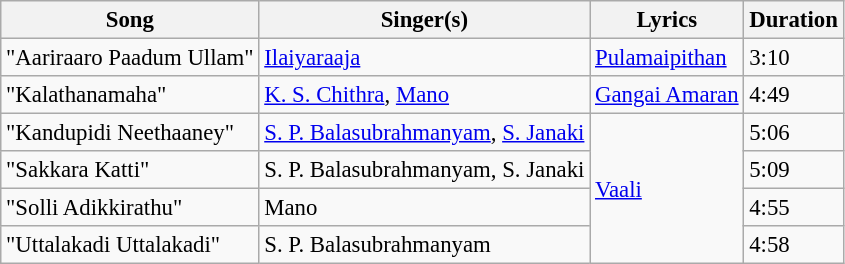<table class="wikitable" style="font-size:95%;">
<tr>
<th>Song</th>
<th>Singer(s)</th>
<th>Lyrics</th>
<th>Duration</th>
</tr>
<tr>
<td>"Aariraaro Paadum Ullam"</td>
<td><a href='#'>Ilaiyaraaja</a></td>
<td><a href='#'>Pulamaipithan</a></td>
<td>3:10</td>
</tr>
<tr>
<td>"Kalathanamaha"</td>
<td><a href='#'>K. S. Chithra</a>, <a href='#'>Mano</a></td>
<td><a href='#'>Gangai Amaran</a></td>
<td>4:49</td>
</tr>
<tr>
<td>"Kandupidi Neethaaney"</td>
<td><a href='#'>S. P. Balasubrahmanyam</a>, <a href='#'>S. Janaki</a></td>
<td rowspan=4><a href='#'>Vaali</a></td>
<td>5:06</td>
</tr>
<tr>
<td>"Sakkara Katti"</td>
<td>S. P. Balasubrahmanyam, S. Janaki</td>
<td>5:09</td>
</tr>
<tr>
<td>"Solli Adikkirathu"</td>
<td>Mano</td>
<td>4:55</td>
</tr>
<tr>
<td>"Uttalakadi Uttalakadi"</td>
<td>S. P. Balasubrahmanyam</td>
<td>4:58</td>
</tr>
</table>
